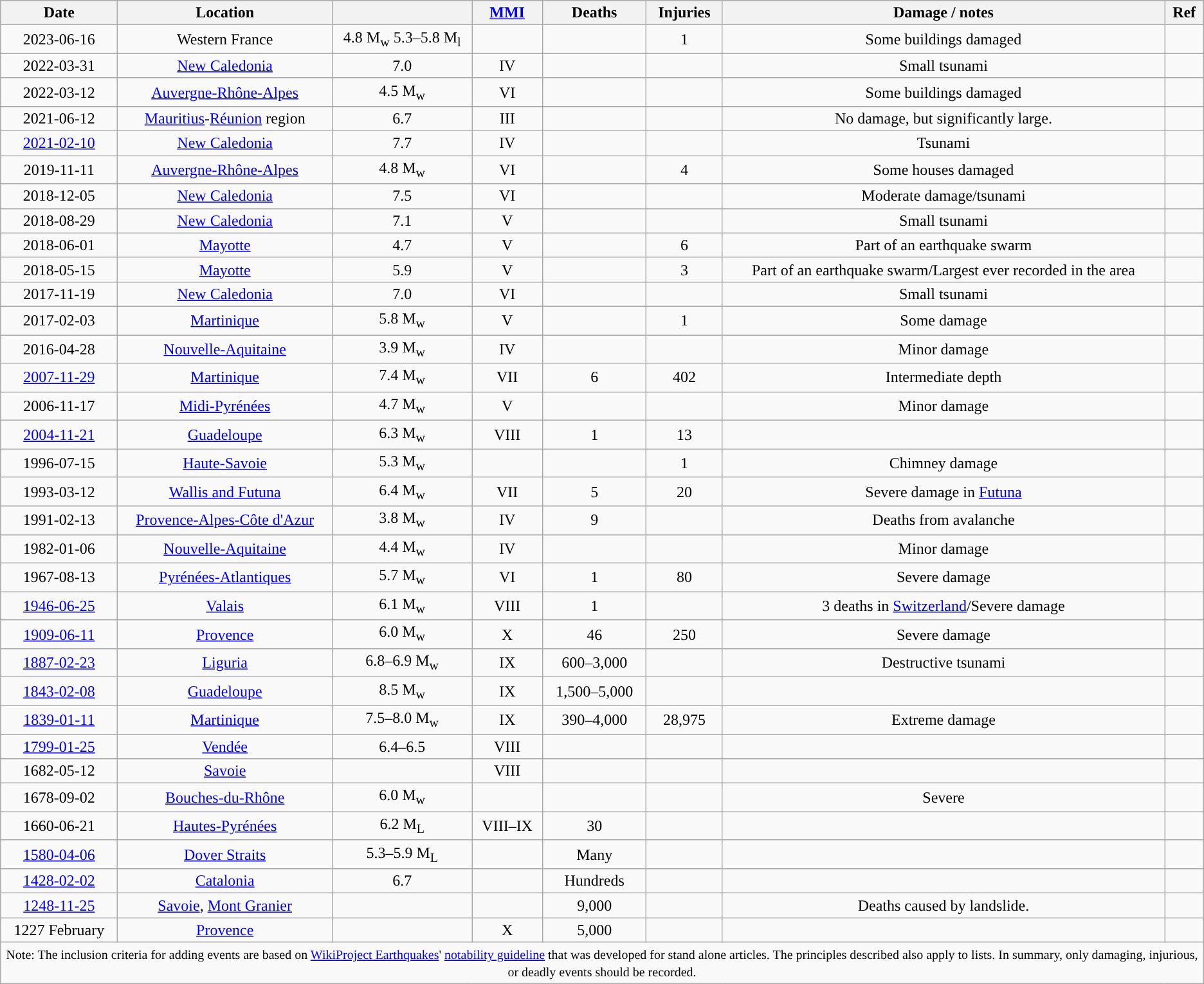<table class="wikitable sortable" style="text-align: center;">
<tr>
<th>Date</th>
<th>Location</th>
<th></th>
<th><a href='#'>MMI</a></th>
<th>Deaths</th>
<th>Injuries</th>
<th>Damage / notes</th>
<th scope="col" class="unsortable">Ref</th>
</tr>
<tr>
<td>2023-06-16</td>
<td>Western France</td>
<td>4.8 M<sub>w</sub> 5.3–5.8 M<sub>l</sub></td>
<td></td>
<td></td>
<td>1</td>
<td>Some buildings damaged</td>
<td></td>
</tr>
<tr>
<td>2022-03-31</td>
<td><a href='#'>New Caledonia</a></td>
<td>7.0 </td>
<td>IV</td>
<td></td>
<td></td>
<td>Small tsunami</td>
<td></td>
</tr>
<tr>
<td>2022-03-12</td>
<td><a href='#'>Auvergne-Rhône-Alpes</a></td>
<td>4.5 M<sub>w</sub></td>
<td>VI</td>
<td></td>
<td></td>
<td>Some buildings damaged</td>
<td></td>
</tr>
<tr>
<td>2021-06-12</td>
<td><a href='#'>Mauritius</a>-<a href='#'>Réunion</a> region</td>
<td>6.7 </td>
<td>III</td>
<td></td>
<td></td>
<td>No damage, but significantly large.</td>
<td></td>
</tr>
<tr>
<td><a href='#'>2021-02-10</a></td>
<td><a href='#'>New Caledonia</a></td>
<td>7.7 </td>
<td>IV</td>
<td></td>
<td></td>
<td>Tsunami</td>
<td></td>
</tr>
<tr>
<td>2019-11-11</td>
<td><a href='#'>Auvergne-Rhône-Alpes</a></td>
<td>4.8 M<sub>w</sub></td>
<td>VI</td>
<td></td>
<td>4</td>
<td>Some houses damaged</td>
<td></td>
</tr>
<tr>
<td>2018-12-05</td>
<td><a href='#'>New Caledonia</a></td>
<td>7.5 </td>
<td>VI</td>
<td></td>
<td></td>
<td>Moderate damage/tsunami</td>
<td></td>
</tr>
<tr>
<td>2018-08-29</td>
<td><a href='#'>New Caledonia</a></td>
<td>7.1 </td>
<td>V</td>
<td></td>
<td></td>
<td>Small tsunami</td>
<td></td>
</tr>
<tr>
<td>2018-06-01</td>
<td><a href='#'>Mayotte</a></td>
<td>4.7 </td>
<td>V</td>
<td></td>
<td>6</td>
<td>Part of an earthquake swarm</td>
<td></td>
</tr>
<tr>
<td>2018-05-15</td>
<td><a href='#'>Mayotte</a></td>
<td>5.9 </td>
<td>V</td>
<td></td>
<td>3</td>
<td>Part of an earthquake swarm/Largest ever recorded in the area</td>
<td></td>
</tr>
<tr>
<td>2017-11-19</td>
<td><a href='#'>New Caledonia</a></td>
<td>7.0 </td>
<td>VI</td>
<td></td>
<td></td>
<td>Small tsunami</td>
<td></td>
</tr>
<tr>
<td>2017-02-03</td>
<td><a href='#'>Martinique</a></td>
<td>5.8 M<sub>w</sub></td>
<td>V</td>
<td></td>
<td>1</td>
<td>Some damage</td>
<td></td>
</tr>
<tr>
<td>2016-04-28</td>
<td><a href='#'>Nouvelle-Aquitaine</a></td>
<td>3.9 M<sub>w</sub></td>
<td>IV</td>
<td></td>
<td></td>
<td>Minor damage</td>
<td></td>
</tr>
<tr>
<td><a href='#'>2007-11-29</a></td>
<td><a href='#'>Martinique</a></td>
<td>7.4 M<sub>w</sub></td>
<td>VII</td>
<td>6</td>
<td>402</td>
<td>Intermediate depth</td>
<td></td>
</tr>
<tr>
<td>2006-11-17</td>
<td><a href='#'>Midi-Pyrénées</a></td>
<td>4.7 M<sub>w</sub></td>
<td>V</td>
<td></td>
<td></td>
<td>Minor damage</td>
<td></td>
</tr>
<tr>
<td><a href='#'>2004-11-21</a></td>
<td><a href='#'>Guadeloupe</a></td>
<td>6.3 M<sub>w</sub></td>
<td>VIII</td>
<td>1</td>
<td>13</td>
<td></td>
<td></td>
</tr>
<tr>
<td>1996-07-15</td>
<td><a href='#'>Haute-Savoie</a></td>
<td>5.3 M<sub>w</sub></td>
<td></td>
<td></td>
<td>1</td>
<td>Chimney damage</td>
<td></td>
</tr>
<tr>
<td>1993-03-12</td>
<td><a href='#'>Wallis and Futuna</a></td>
<td>6.4 M<sub>w</sub></td>
<td>VII</td>
<td>5</td>
<td>20</td>
<td>Severe damage in <a href='#'>Futuna</a></td>
<td></td>
</tr>
<tr>
<td>1991-02-13</td>
<td><a href='#'>Provence-Alpes-Côte d'Azur</a></td>
<td>3.8 M<sub>w</sub></td>
<td>IV</td>
<td>9</td>
<td></td>
<td>Deaths from avalanche</td>
<td></td>
</tr>
<tr>
<td>1982-01-06</td>
<td><a href='#'>Nouvelle-Aquitaine</a></td>
<td>4.4 M<sub>w</sub></td>
<td>IV</td>
<td></td>
<td></td>
<td>Minor damage</td>
<td></td>
</tr>
<tr>
<td>1967-08-13</td>
<td><a href='#'>Pyrénées-Atlantiques</a></td>
<td>5.7 M<sub>w</sub></td>
<td>VI</td>
<td>1</td>
<td>80</td>
<td>Severe damage</td>
<td></td>
</tr>
<tr>
<td><a href='#'>1946-06-25</a></td>
<td><a href='#'>Valais</a></td>
<td>6.1 M<sub>w</sub></td>
<td>VIII</td>
<td>1</td>
<td></td>
<td>3 deaths in <a href='#'>Switzerland</a>/Severe damage</td>
<td></td>
</tr>
<tr>
<td><a href='#'>1909-06-11</a></td>
<td><a href='#'>Provence</a></td>
<td>6.0 M<sub>w</sub></td>
<td>X</td>
<td>46</td>
<td>250</td>
<td>Severe damage</td>
<td></td>
</tr>
<tr>
<td><a href='#'>1887-02-23</a></td>
<td><a href='#'>Liguria</a></td>
<td>6.8–6.9 M<sub>w</sub></td>
<td>IX</td>
<td>600–3,000</td>
<td></td>
<td>Destructive tsunami</td>
<td></td>
</tr>
<tr>
<td><a href='#'>1843-02-08</a></td>
<td><a href='#'>Guadeloupe</a></td>
<td>8.5 M<sub>w</sub></td>
<td>IX</td>
<td>1,500–5,000</td>
<td></td>
<td></td>
<td></td>
</tr>
<tr>
<td><a href='#'>1839-01-11</a></td>
<td><a href='#'>Martinique</a></td>
<td>7.5–8.0 M<sub>w</sub></td>
<td>IX</td>
<td>390–4,000</td>
<td>28,975</td>
<td>Extreme damage</td>
<td></td>
</tr>
<tr>
<td><a href='#'>1799-01-25</a></td>
<td><a href='#'>Vendée</a></td>
<td>6.4–6.5</td>
<td>VIII</td>
<td></td>
<td></td>
<td></td>
<td></td>
</tr>
<tr>
<td>1682-05-12</td>
<td><a href='#'>Savoie</a></td>
<td></td>
<td>VIII</td>
<td></td>
<td></td>
<td></td>
<td></td>
</tr>
<tr>
<td>1678-09-02</td>
<td><a href='#'>Bouches-du-Rhône</a></td>
<td>6.0 M<sub>w</sub></td>
<td></td>
<td></td>
<td></td>
<td>Severe</td>
<td></td>
</tr>
<tr>
<td>1660-06-21</td>
<td><a href='#'>Hautes-Pyrénées</a></td>
<td>6.2 M<sub>L</sub></td>
<td>VIII–IX</td>
<td>30</td>
<td></td>
<td></td>
<td></td>
</tr>
<tr>
<td><a href='#'>1580-04-06</a></td>
<td><a href='#'>Dover Straits</a></td>
<td>5.3–5.9 M<sub>L</sub></td>
<td></td>
<td>Many</td>
<td></td>
<td></td>
<td></td>
</tr>
<tr>
<td><a href='#'>1428-02-02</a></td>
<td><a href='#'>Catalonia</a></td>
<td>6.7</td>
<td></td>
<td>Hundreds</td>
<td></td>
<td></td>
<td></td>
</tr>
<tr>
<td><a href='#'>1248-11-25</a></td>
<td><a href='#'>Savoie</a>, <a href='#'>Mont Granier</a></td>
<td></td>
<td></td>
<td>9,000</td>
<td></td>
<td>Deaths caused by landslide.</td>
<td></td>
</tr>
<tr>
<td>1227 February</td>
<td><a href='#'>Provence</a></td>
<td></td>
<td>X</td>
<td>5,000</td>
<td></td>
<td></td>
<td></td>
</tr>
<tr class="sortbottom">
<td colspan="11" style="text-align: center;"><small>Note: The inclusion criteria for adding events are based on <a href='#'>WikiProject Earthquakes</a>' <a href='#'>notability guideline</a> that was developed for stand alone articles. The principles described also apply to lists. In summary, only damaging, injurious, or deadly events should be recorded.</small></td>
</tr>
</table>
